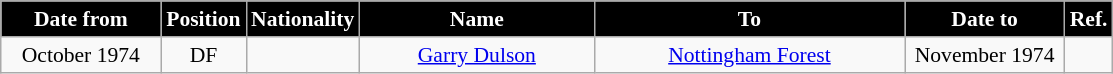<table class="wikitable" style="text-align:center; font-size:90%; ">
<tr>
<th style="background:#000000; color:white; width:100px;">Date from</th>
<th style="background:#000000; color:white; width:50px;">Position</th>
<th style="background:#000000; color:white; width:50px;">Nationality</th>
<th style="background:#000000; color:white; width:150px;">Name</th>
<th style="background:#000000; color:white; width:200px;">To</th>
<th style="background:#000000; color:white; width:100px;">Date to</th>
<th style="background:#000000; color:white; width:25px;">Ref.</th>
</tr>
<tr>
<td>October 1974</td>
<td>DF</td>
<td></td>
<td><a href='#'>Garry Dulson</a></td>
<td><a href='#'>Nottingham Forest</a></td>
<td>November 1974</td>
<td></td>
</tr>
</table>
